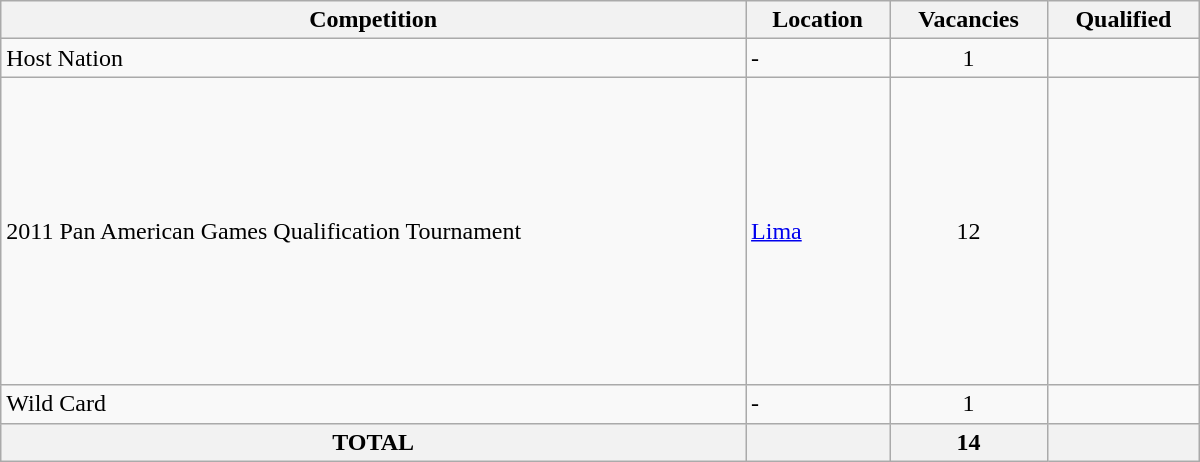<table class = "wikitable" width=800>
<tr>
<th>Competition</th>
<th>Location</th>
<th>Vacancies</th>
<th>Qualified</th>
</tr>
<tr>
<td>Host Nation</td>
<td>-</td>
<td align="center">1</td>
<td></td>
</tr>
<tr>
<td>2011 Pan American Games Qualification Tournament</td>
<td> <a href='#'>Lima</a></td>
<td align="center">12</td>
<td><br><br><br><br><br><br><br><br><br><br><br></td>
</tr>
<tr>
<td>Wild Card</td>
<td>-</td>
<td align="center">1</td>
<td></td>
</tr>
<tr>
<th>TOTAL</th>
<th colspan="1"></th>
<th>14</th>
<th></th>
</tr>
</table>
